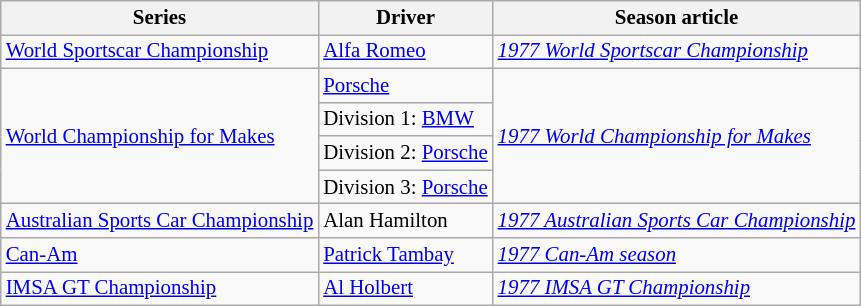<table class="wikitable" style="font-size: 87%;">
<tr>
<th>Series</th>
<th>Driver</th>
<th>Season article</th>
</tr>
<tr>
<td><a href='#'>World Sportscar Championship</a></td>
<td> <a href='#'>Alfa Romeo</a></td>
<td><em><a href='#'>1977 World Sportscar Championship</a></em></td>
</tr>
<tr>
<td rowspan=4><a href='#'>World Championship for Makes</a></td>
<td> <a href='#'>Porsche</a></td>
<td rowspan=4><em><a href='#'>1977 World Championship for Makes</a></em></td>
</tr>
<tr>
<td>Division 1:  <a href='#'>BMW</a></td>
</tr>
<tr>
<td>Division 2:  <a href='#'>Porsche</a></td>
</tr>
<tr>
<td>Division 3:  <a href='#'>Porsche</a></td>
</tr>
<tr>
<td><a href='#'>Australian Sports Car Championship</a></td>
<td> Alan Hamilton</td>
<td><em><a href='#'>1977 Australian Sports Car Championship</a></em></td>
</tr>
<tr>
<td><a href='#'>Can-Am</a></td>
<td> <a href='#'>Patrick Tambay</a></td>
<td><em><a href='#'>1977 Can-Am season</a></em></td>
</tr>
<tr>
<td><a href='#'>IMSA GT Championship</a></td>
<td> <a href='#'>Al Holbert</a></td>
<td><em><a href='#'>1977 IMSA GT Championship</a></em></td>
</tr>
</table>
